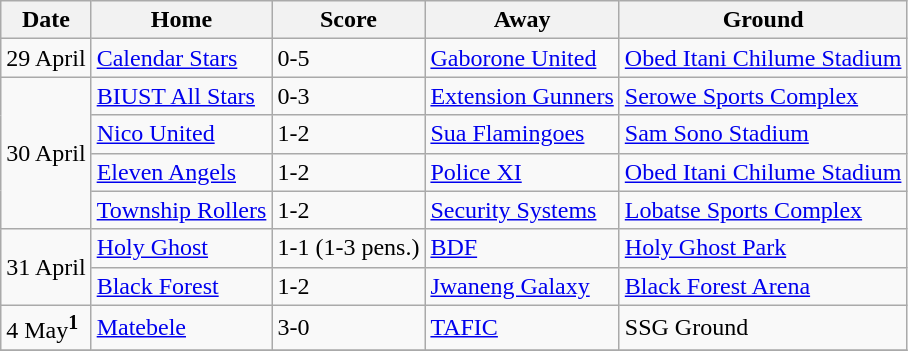<table class="wikitable sortable">
<tr>
<th>Date</th>
<th>Home</th>
<th>Score</th>
<th>Away</th>
<th>Ground</th>
</tr>
<tr>
<td>29 April</td>
<td><a href='#'>Calendar Stars</a></td>
<td>0-5</td>
<td><a href='#'>Gaborone United</a></td>
<td><a href='#'>Obed Itani Chilume Stadium</a></td>
</tr>
<tr>
<td rowspan="4">30 April</td>
<td><a href='#'>BIUST All Stars</a></td>
<td>0-3</td>
<td><a href='#'>Extension Gunners</a></td>
<td><a href='#'>Serowe Sports Complex</a></td>
</tr>
<tr>
<td><a href='#'>Nico United</a></td>
<td>1-2</td>
<td><a href='#'>Sua Flamingoes</a></td>
<td><a href='#'>Sam Sono Stadium</a></td>
</tr>
<tr>
<td><a href='#'>Eleven Angels</a></td>
<td>1-2</td>
<td><a href='#'>Police XI</a></td>
<td><a href='#'>Obed Itani Chilume Stadium</a></td>
</tr>
<tr>
<td><a href='#'>Township Rollers</a></td>
<td>1-2</td>
<td><a href='#'>Security Systems</a></td>
<td><a href='#'>Lobatse Sports Complex</a></td>
</tr>
<tr>
<td rowspan="2">31 April</td>
<td><a href='#'>Holy Ghost</a></td>
<td>1-1 (1-3 pens.)</td>
<td><a href='#'>BDF</a></td>
<td><a href='#'>Holy Ghost Park</a></td>
</tr>
<tr>
<td><a href='#'>Black Forest</a></td>
<td>1-2</td>
<td><a href='#'>Jwaneng Galaxy</a></td>
<td><a href='#'>Black Forest Arena</a></td>
</tr>
<tr>
<td>4 May<sup><strong>1</strong></sup></td>
<td><a href='#'>Matebele</a></td>
<td>3-0</td>
<td><a href='#'>TAFIC</a></td>
<td>SSG Ground</td>
</tr>
<tr>
</tr>
</table>
